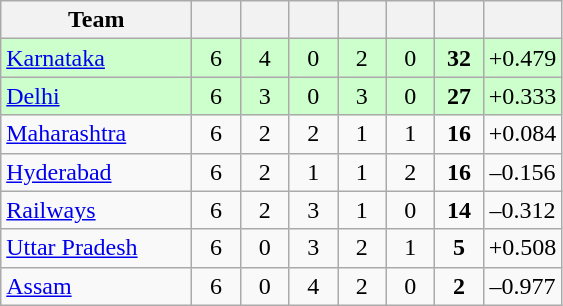<table class="wikitable" style="text-align:center">
<tr>
<th style="width:120px">Team</th>
<th style="width:25px"></th>
<th style="width:25px"></th>
<th style="width:25px"></th>
<th style="width:25px"></th>
<th style="width:25px"></th>
<th style="width:25px"></th>
<th style="width:40px;"></th>
</tr>
<tr style="background:#cfc;">
<td style="text-align:left"><a href='#'>Karnataka</a></td>
<td>6</td>
<td>4</td>
<td>0</td>
<td>2</td>
<td>0</td>
<td><strong>32</strong></td>
<td>+0.479</td>
</tr>
<tr style="background:#cfc;">
<td style="text-align:left"><a href='#'>Delhi</a></td>
<td>6</td>
<td>3</td>
<td>0</td>
<td>3</td>
<td>0</td>
<td><strong>27</strong></td>
<td>+0.333</td>
</tr>
<tr>
<td style="text-align:left"><a href='#'>Maharashtra</a></td>
<td>6</td>
<td>2</td>
<td>2</td>
<td>1</td>
<td>1</td>
<td><strong>16</strong></td>
<td>+0.084</td>
</tr>
<tr>
<td style="text-align:left"><a href='#'>Hyderabad</a></td>
<td>6</td>
<td>2</td>
<td>1</td>
<td>1</td>
<td>2</td>
<td><strong>16</strong></td>
<td>–0.156</td>
</tr>
<tr>
<td style="text-align:left"><a href='#'>Railways</a></td>
<td>6</td>
<td>2</td>
<td>3</td>
<td>1</td>
<td>0</td>
<td><strong>14</strong></td>
<td>–0.312</td>
</tr>
<tr>
<td style="text-align:left"><a href='#'>Uttar Pradesh</a></td>
<td>6</td>
<td>0</td>
<td>3</td>
<td>2</td>
<td>1</td>
<td><strong>5</strong></td>
<td>+0.508</td>
</tr>
<tr>
<td style="text-align:left"><a href='#'>Assam</a></td>
<td>6</td>
<td>0</td>
<td>4</td>
<td>2</td>
<td>0</td>
<td><strong>2</strong></td>
<td>–0.977</td>
</tr>
</table>
